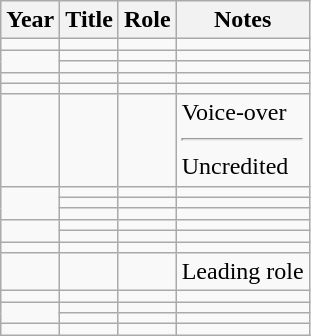<table class="wikitable plainrowheaders sortable">
<tr>
<th scope=col>Year</th>
<th scope=col>Title</th>
<th scope=col>Role</th>
<th scope=col class=unsortable>Notes</th>
</tr>
<tr>
<td></td>
<td><em></em></td>
<td></td>
<td></td>
</tr>
<tr>
<td rowspan=2></td>
<td><em></em></td>
<td></td>
<td></td>
</tr>
<tr>
<td><em></em></td>
<td></td>
<td></td>
</tr>
<tr>
<td></td>
<td><em></em></td>
<td></td>
<td></td>
</tr>
<tr>
<td></td>
<td><em></em></td>
<td></td>
<td></td>
</tr>
<tr>
<td></td>
<td><em></em></td>
<td></td>
<td>Voice-over<hr>Uncredited</td>
</tr>
<tr>
<td rowspan=3></td>
<td><em></em></td>
<td></td>
<td></td>
</tr>
<tr>
<td><em></em></td>
<td></td>
<td></td>
</tr>
<tr>
<td><em></em></td>
<td></td>
<td></td>
</tr>
<tr>
<td rowspan=2></td>
<td><em></em></td>
<td></td>
<td></td>
</tr>
<tr>
<td><em></em></td>
<td></td>
<td></td>
</tr>
<tr>
<td></td>
<td><em></em></td>
<td></td>
<td></td>
</tr>
<tr>
<td></td>
<td><em></em></td>
<td></td>
<td>Leading role</td>
</tr>
<tr>
<td></td>
<td><em></em></td>
<td></td>
<td></td>
</tr>
<tr>
<td rowspan=2></td>
<td><em></em></td>
<td></td>
<td></td>
</tr>
<tr>
<td><em></em></td>
<td></td>
</tr>
<tr>
<td></td>
<td><em></em></td>
<td></td>
<td></td>
</tr>
</table>
